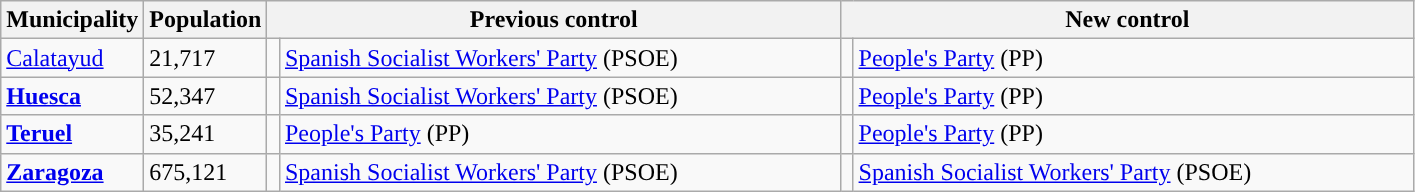<table class="wikitable sortable">
<tr>
<th>Municipality</th>
<th>Population</th>
<th colspan="2" style="width:375px;">Previous control</th>
<th colspan="2" style="width:375px;">New control</th>
</tr>
<tr>
<td><a href='#'>Calatayud</a></td>
<td>21,717</td>
<td width="1" style="color:inherit;background:"></td>
<td><a href='#'>Spanish Socialist Workers' Party</a> (PSOE)</td>
<td width="1" style="color:inherit;background:"></td>
<td><a href='#'>People's Party</a> (PP)</td>
</tr>
<tr>
<td><strong><a href='#'>Huesca</a></strong></td>
<td>52,347</td>
<td style="color:inherit;background:"></td>
<td><a href='#'>Spanish Socialist Workers' Party</a> (PSOE)</td>
<td style="color:inherit;background:"></td>
<td><a href='#'>People's Party</a> (PP)</td>
</tr>
<tr>
<td><strong><a href='#'>Teruel</a></strong></td>
<td>35,241</td>
<td style="color:inherit;background:"></td>
<td><a href='#'>People's Party</a> (PP)</td>
<td style="color:inherit;background:"></td>
<td><a href='#'>People's Party</a> (PP)</td>
</tr>
<tr>
<td><strong><a href='#'>Zaragoza</a></strong></td>
<td>675,121</td>
<td style="color:inherit;background:"></td>
<td><a href='#'>Spanish Socialist Workers' Party</a> (PSOE)</td>
<td style="color:inherit;background:"></td>
<td><a href='#'>Spanish Socialist Workers' Party</a> (PSOE)</td>
</tr>
</table>
